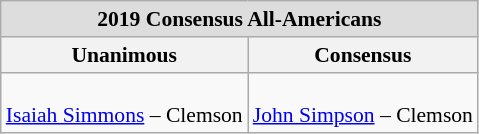<table class="wikitable" style="white-space:nowrap; font-size:90%;">
<tr>
<td colspan="7" style="text-align:center; background:#ddd;"><strong>2019 Consensus All-Americans</strong></td>
</tr>
<tr>
<th>Unanimous</th>
<th>Consensus</th>
</tr>
<tr>
<td><br><a href='#'>Isaiah Simmons</a> – Clemson</td>
<td><br><a href='#'>John Simpson</a> – Clemson</td>
</tr>
</table>
